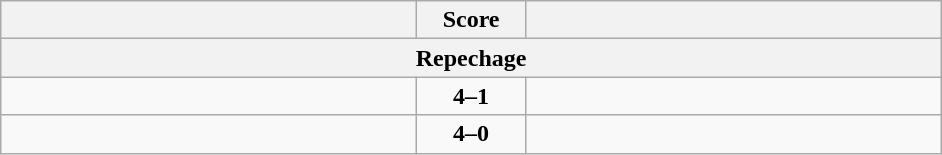<table class="wikitable" style="text-align: left;">
<tr>
<th align="right" width="270"></th>
<th width="65">Score</th>
<th align="left" width="270"></th>
</tr>
<tr>
<th colspan="3">Repechage</th>
</tr>
<tr>
<td><strong></strong></td>
<td align=center><strong>4–1</strong></td>
<td></td>
</tr>
<tr>
<td><strong></strong></td>
<td align=center><strong>4–0</strong></td>
<td></td>
</tr>
</table>
